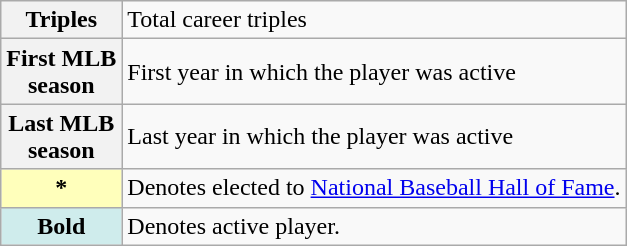<table class="wikitable">
<tr>
<th scope="row">Triples</th>
<td>Total career triples</td>
</tr>
<tr>
<th scope="row">First MLB<br>season</th>
<td>First year in which the player was active</td>
</tr>
<tr>
<th scope="row">Last MLB<br>season</th>
<td>Last year in which the player was active</td>
</tr>
<tr>
<th scope="row" style="background-color:#ffffbb">*</th>
<td>Denotes elected to <a href='#'>National Baseball Hall of Fame</a>. <br></td>
</tr>
<tr>
<th scope="row" style="background:#cfecec;"><strong>Bold</strong></th>
<td>Denotes active player.<br></td>
</tr>
</table>
